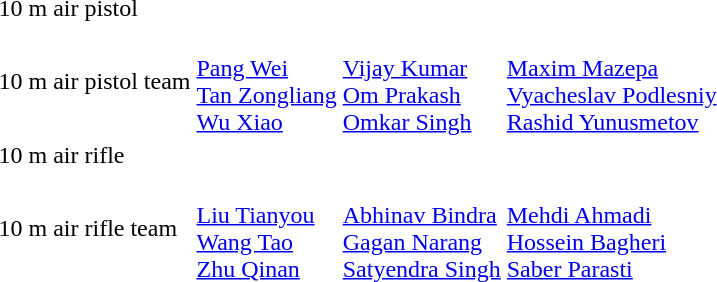<table>
<tr>
<td>10 m air pistol</td>
<td></td>
<td></td>
<td></td>
</tr>
<tr>
<td>10 m air pistol team</td>
<td><br><a href='#'>Pang Wei</a><br><a href='#'>Tan Zongliang</a><br><a href='#'>Wu Xiao</a></td>
<td><br><a href='#'>Vijay Kumar</a><br><a href='#'>Om Prakash</a><br><a href='#'>Omkar Singh</a></td>
<td><br><a href='#'>Maxim Mazepa</a><br><a href='#'>Vyacheslav Podlesniy</a><br><a href='#'>Rashid Yunusmetov</a></td>
</tr>
<tr>
<td>10 m air rifle</td>
<td></td>
<td></td>
<td></td>
</tr>
<tr>
<td>10 m air rifle team</td>
<td><br><a href='#'>Liu Tianyou</a><br><a href='#'>Wang Tao</a><br><a href='#'>Zhu Qinan</a></td>
<td><br><a href='#'>Abhinav Bindra</a><br><a href='#'>Gagan Narang</a><br><a href='#'>Satyendra Singh</a></td>
<td><br><a href='#'>Mehdi Ahmadi</a><br><a href='#'>Hossein Bagheri</a><br><a href='#'>Saber Parasti</a></td>
</tr>
</table>
